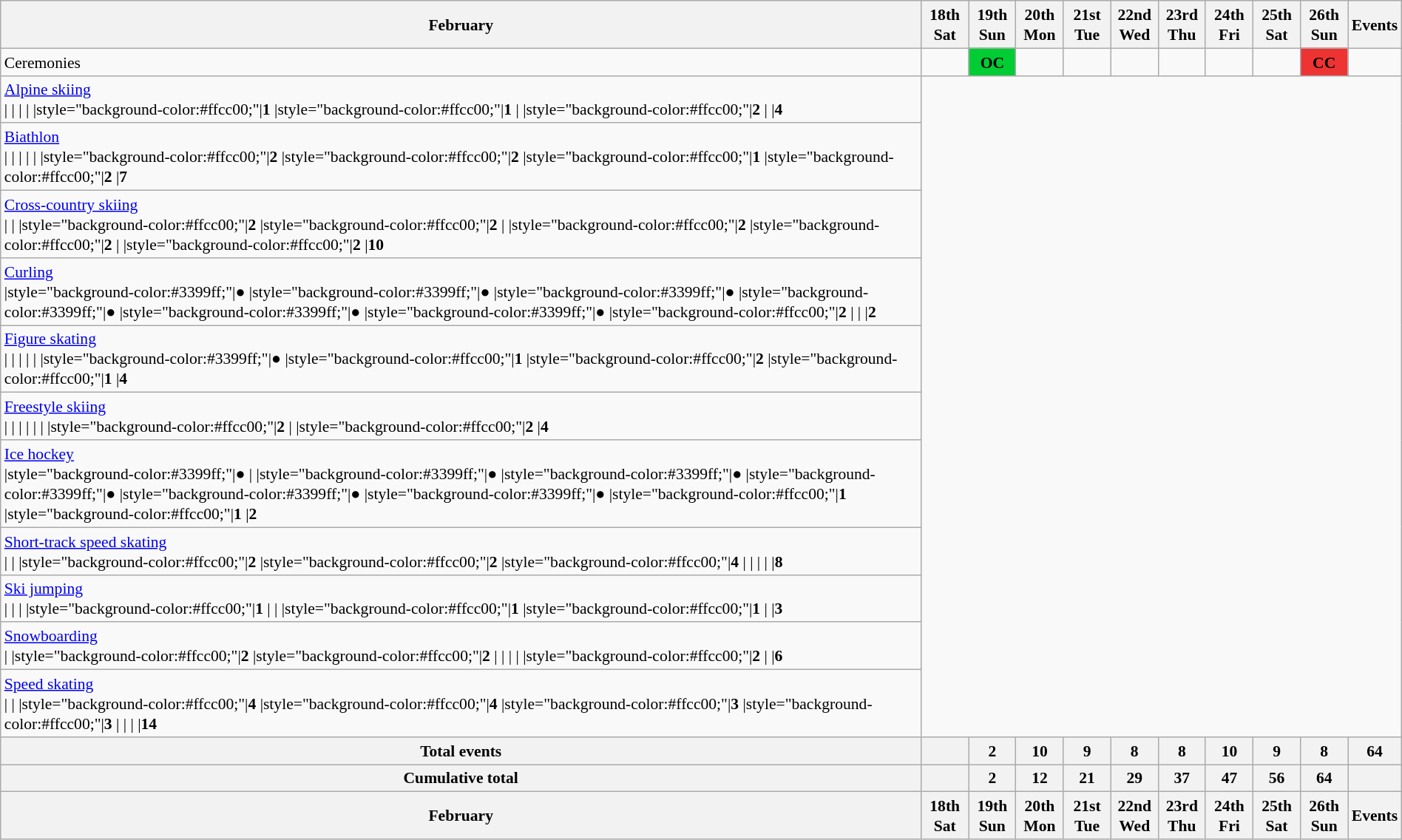<table class="wikitable" style="margin:0.5em auto; font-size:90%; line-height:1.25em;">
<tr>
<th colspan=2>February</th>
<th style="width:2.5em">18th<br>Sat</th>
<th style="width:2.5em">19th<br>Sun</th>
<th style="width:2.5em">20th<br>Mon</th>
<th style="width:2.5em">21st<br>Tue</th>
<th style="width:2.5em">22nd<br>Wed</th>
<th style="width:2.5em">23rd<br>Thu</th>
<th style="width:2.5em">24th<br>Fri</th>
<th style="width:2.5em">25th<br>Sat</th>
<th style="width:2.5em">26th<br>Sun</th>
<th>Events</th>
</tr>
<tr>
<td colspan=2>Ceremonies</td>
<td></td>
<td style="background-color:#00cc33;text-align:center;"><strong>OC</strong></td>
<td></td>
<td></td>
<td></td>
<td></td>
<td></td>
<td></td>
<td style="background-color:#ee3333;text-align:center;"><strong>CC</strong></td>
<td></td>
</tr>
<tr style="text-align:center;">
<td colspan=2 style="text-align:left;"> <a href='#'>Alpine skiing</a><br>|
|
|
|
|style="background-color:#ffcc00;"|<strong>1</strong>
|style="background-color:#ffcc00;"|<strong>1</strong>
|
|style="background-color:#ffcc00;"|<strong>2</strong>
|
|<strong>4</strong></td>
</tr>
<tr style="text-align:center;">
<td colspan=2 style="text-align:left;"> <a href='#'>Biathlon</a><br>|
|
|
|
|
|style="background-color:#ffcc00;"|<strong>2</strong>
|style="background-color:#ffcc00;"|<strong>2</strong>
|style="background-color:#ffcc00;"|<strong>1</strong>
|style="background-color:#ffcc00;"|<strong>2</strong>
|<strong>7</strong></td>
</tr>
<tr style="text-align:center;">
<td colspan=2 style="text-align:left;"> <a href='#'>Cross-country skiing</a><br>|
|
|style="background-color:#ffcc00;"|<strong>2</strong>
|style="background-color:#ffcc00;"|<strong>2</strong>
|
|style="background-color:#ffcc00;"|<strong>2</strong>
|style="background-color:#ffcc00;"|<strong>2</strong>
|
|style="background-color:#ffcc00;"|<strong>2</strong>
|<strong>10</strong></td>
</tr>
<tr style="text-align:center;">
<td colspan=2 style="text-align:left;"> <a href='#'>Curling</a><br>|style="background-color:#3399ff;"|●
|style="background-color:#3399ff;"|●
|style="background-color:#3399ff;"|●
|style="background-color:#3399ff;"|●
|style="background-color:#3399ff;"|●
|style="background-color:#3399ff;"|●
|style="background-color:#ffcc00;"|<strong>2</strong>
|
|
|<strong>2</strong></td>
</tr>
<tr style="text-align:center;">
<td colspan=2 style="text-align:left;"> <a href='#'>Figure skating</a><br>|
|
|
|
|
|style="background-color:#3399ff;"|●
|style="background-color:#ffcc00;"|<strong>1</strong>
|style="background-color:#ffcc00;"|<strong>2</strong>
|style="background-color:#ffcc00;"|<strong>1</strong>
|<strong>4</strong></td>
</tr>
<tr style="text-align:center;">
<td colspan=2 style="text-align:left;"> <a href='#'>Freestyle skiing</a><br>|
|
|
|
|
|
|style="background-color:#ffcc00;"|<strong>2</strong>
|
|style="background-color:#ffcc00;"|<strong>2</strong>
|<strong>4</strong></td>
</tr>
<tr style="text-align:center;">
<td colspan=2 style="text-align:left;"> <a href='#'>Ice hockey</a><br>|style="background-color:#3399ff;"|●
|
|style="background-color:#3399ff;"|●
|style="background-color:#3399ff;"|●
|style="background-color:#3399ff;"|●
|style="background-color:#3399ff;"|● 
|style="background-color:#3399ff;"|●
|style="background-color:#ffcc00;"|<strong>1</strong>
|style="background-color:#ffcc00;"|<strong>1</strong>
|<strong>2</strong></td>
</tr>
<tr style="text-align:center;">
<td colspan=2 style="text-align:left;"> <a href='#'>Short-track speed skating</a><br>|
|
|style="background-color:#ffcc00;"|<strong>2</strong>
|style="background-color:#ffcc00;"|<strong>2</strong>
|style="background-color:#ffcc00;"|<strong>4</strong>
|
|
|
|
|<strong>8</strong></td>
</tr>
<tr style="text-align:center;">
<td colspan=2 style="text-align:left;"> <a href='#'>Ski jumping</a><br>|
|
|
|style="background-color:#ffcc00;"|<strong>1</strong>
|
|
|style="background-color:#ffcc00;"|<strong>1</strong>
|style="background-color:#ffcc00;"|<strong>1</strong>
|
|<strong>3</strong></td>
</tr>
<tr style="text-align:center;">
<td colspan=2 style="text-align:left;"> <a href='#'>Snowboarding</a><br>|
|style="background-color:#ffcc00;"|<strong>2</strong>
|style="background-color:#ffcc00;"|<strong>2</strong>
|
|
|
|
|style="background-color:#ffcc00;"|<strong>2</strong>
|
|<strong>6</strong></td>
</tr>
<tr style="text-align:center;">
<td colspan=2 style="text-align:left;"> <a href='#'>Speed skating</a><br>|
|
|style="background-color:#ffcc00;"|<strong>4</strong>
|style="background-color:#ffcc00;"|<strong>4</strong>
|style="background-color:#ffcc00;"|<strong>3</strong>
|style="background-color:#ffcc00;"|<strong>3</strong>
|
|
|
|<strong>14</strong></td>
</tr>
<tr>
<th colspan=2>Total events</th>
<th></th>
<th>2</th>
<th>10</th>
<th>9</th>
<th>8</th>
<th>8</th>
<th>10</th>
<th>9</th>
<th>8</th>
<th>64</th>
</tr>
<tr>
<th colspan=2>Cumulative total</th>
<th></th>
<th>2</th>
<th>12</th>
<th>21</th>
<th>29</th>
<th>37</th>
<th>47</th>
<th>56</th>
<th>64</th>
<th></th>
</tr>
<tr>
<th colspan=2>February</th>
<th style="width:2.5em">18th<br>Sat</th>
<th style="width:2.5em">19th<br>Sun</th>
<th style="width:2.5em">20th<br>Mon</th>
<th style="width:2.5em">21st<br>Tue</th>
<th style="width:2.5em">22nd<br>Wed</th>
<th style="width:2.5em">23rd<br>Thu</th>
<th style="width:2.5em">24th<br>Fri</th>
<th style="width:2.5em">25th<br>Sat</th>
<th style="width:2.5em">26th<br>Sun</th>
<th>Events</th>
</tr>
</table>
